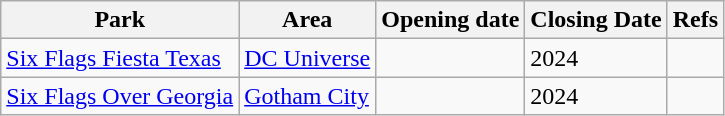<table class="wikitable sortable">
<tr>
<th>Park</th>
<th>Area</th>
<th>Opening date</th>
<th>Closing Date</th>
<th class="unsortable">Refs</th>
</tr>
<tr>
<td><a href='#'>Six Flags Fiesta Texas</a></td>
<td><a href='#'>DC Universe</a></td>
<td></td>
<td>2024</td>
<td></td>
</tr>
<tr>
<td><a href='#'>Six Flags Over Georgia</a></td>
<td><a href='#'>Gotham City</a></td>
<td></td>
<td>2024</td>
<td></td>
</tr>
</table>
